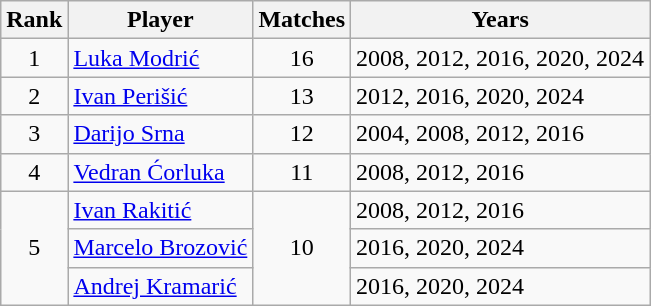<table class="wikitable" style="text-align: left;">
<tr>
<th>Rank</th>
<th>Player</th>
<th>Matches</th>
<th>Years</th>
</tr>
<tr>
<td align=center>1</td>
<td><a href='#'>Luka Modrić</a></td>
<td align=center>16</td>
<td>2008, 2012, 2016, 2020, 2024</td>
</tr>
<tr>
<td align=center>2</td>
<td><a href='#'>Ivan Perišić</a></td>
<td align=center>13</td>
<td>2012, 2016, 2020, 2024</td>
</tr>
<tr>
<td align=center>3</td>
<td><a href='#'>Darijo Srna</a></td>
<td align=center>12</td>
<td>2004, 2008, 2012, 2016</td>
</tr>
<tr>
<td align=center>4</td>
<td><a href='#'>Vedran Ćorluka</a></td>
<td align=center>11</td>
<td>2008, 2012, 2016</td>
</tr>
<tr>
<td align=center rowspan=3>5</td>
<td><a href='#'>Ivan Rakitić</a></td>
<td align=center rowspan=3>10</td>
<td>2008, 2012, 2016</td>
</tr>
<tr>
<td><a href='#'>Marcelo Brozović</a></td>
<td>2016, 2020, 2024</td>
</tr>
<tr>
<td><a href='#'>Andrej Kramarić</a></td>
<td>2016, 2020, 2024</td>
</tr>
</table>
